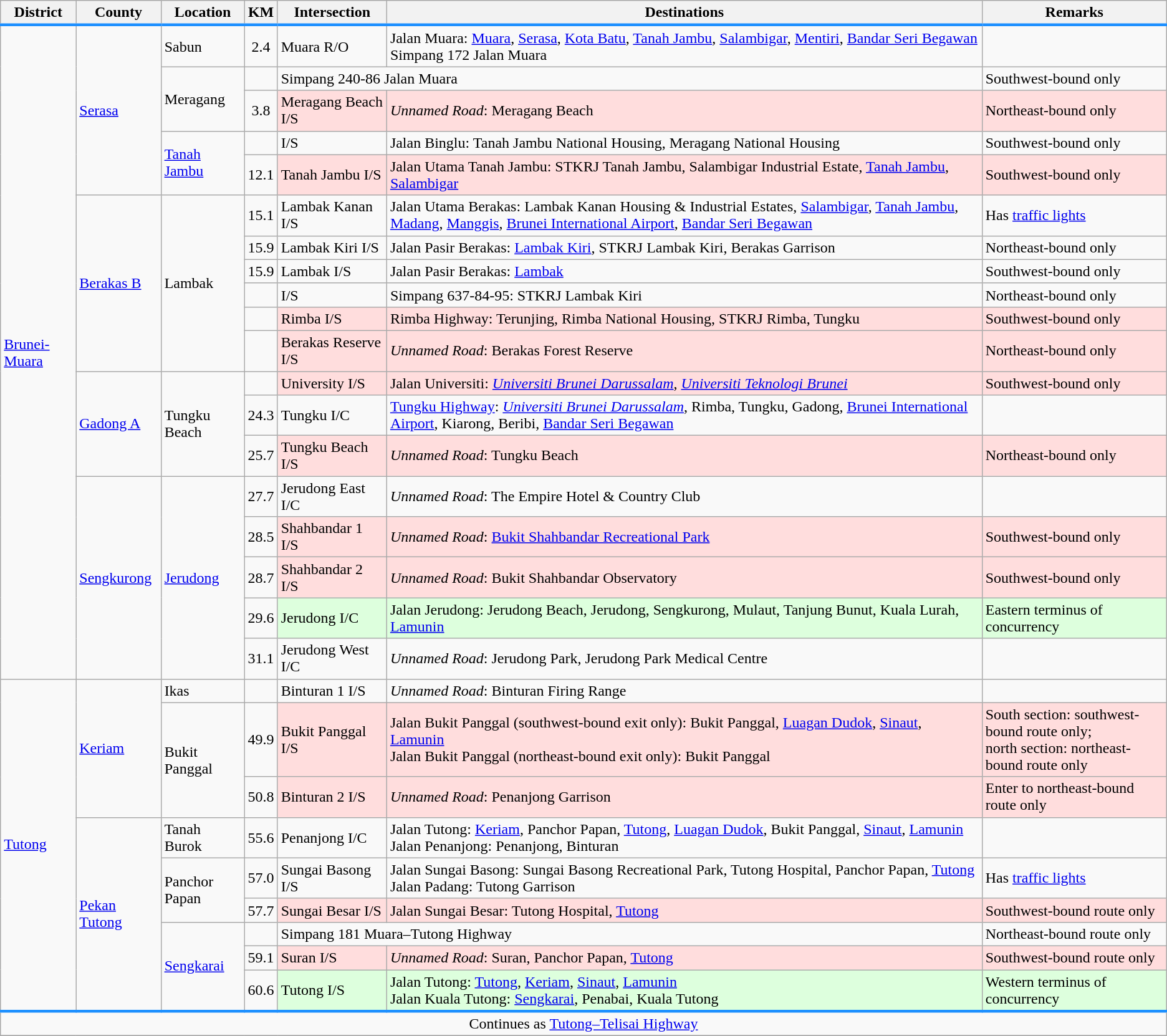<table class="wikitable">
<tr>
<th style="border-bottom:3px solid #1E90FF;">District</th>
<th style="border-bottom:3px solid #1E90FF;">County</th>
<th style="border-bottom:3px solid #1E90FF;">Location</th>
<th style="border-bottom:3px solid #1E90FF;">KM</th>
<th style="border-bottom:3px solid #1E90FF;">Intersection</th>
<th style="border-bottom:3px solid #1E90FF;">Destinations</th>
<th style="border-bottom:3px solid #1E90FF;">Remarks</th>
</tr>
<tr>
<td rowspan="19"><a href='#'>Brunei-Muara</a></td>
<td rowspan="5"><a href='#'>Serasa</a></td>
<td>Sabun</td>
<td style="text-align: center;">2.4</td>
<td>Muara R/O</td>
<td>Jalan Muara: <a href='#'>Muara</a>, <a href='#'>Serasa</a>, <a href='#'>Kota Batu</a>, <a href='#'>Tanah Jambu</a>, <a href='#'>Salambigar</a>, <a href='#'>Mentiri</a>, <a href='#'>Bandar Seri Begawan</a><br>Simpang 172 Jalan Muara</td>
<td></td>
</tr>
<tr>
<td rowspan="2">Meragang</td>
<td style="text-align: center;"></td>
<td colspan="2">Simpang 240-86 Jalan Muara</td>
<td>Southwest-bound only</td>
</tr>
<tr>
<td style="text-align: center;">3.8</td>
<td scope="row" style="background:#ffdddd">Meragang Beach I/S</td>
<td scope="row" style="background:#ffdddd"><em>Unnamed Road</em>: Meragang Beach</td>
<td scope="row" style="background:#ffdddd">Northeast-bound only</td>
</tr>
<tr>
<td rowspan="2"><a href='#'>Tanah Jambu</a></td>
<td></td>
<td>I/S</td>
<td>Jalan Binglu: Tanah Jambu National Housing, Meragang National Housing</td>
<td>Southwest-bound only</td>
</tr>
<tr>
<td style="text-align: center;">12.1</td>
<td scope="row" style="background:#ffdddd">Tanah Jambu I/S</td>
<td scope="row" style="background:#ffdddd">Jalan Utama Tanah Jambu: STKRJ Tanah Jambu, Salambigar Industrial Estate, <a href='#'>Tanah Jambu</a>, <a href='#'>Salambigar</a></td>
<td scope="row" style="background:#ffdddd">Southwest-bound only</td>
</tr>
<tr>
<td rowspan="6"><a href='#'>Berakas B</a></td>
<td rowspan="6">Lambak</td>
<td style="text-align: center;">15.1</td>
<td>Lambak Kanan I/S</td>
<td>Jalan Utama Berakas: Lambak Kanan Housing & Industrial Estates, <a href='#'>Salambigar</a>, <a href='#'>Tanah Jambu</a>, <a href='#'>Madang</a>, <a href='#'>Manggis</a>, <a href='#'>Brunei International Airport</a>, <a href='#'>Bandar Seri Begawan</a></td>
<td>Has <a href='#'>traffic lights</a></td>
</tr>
<tr>
<td style="text-align: center;">15.9</td>
<td>Lambak Kiri I/S</td>
<td>Jalan Pasir Berakas: <a href='#'>Lambak Kiri</a>, STKRJ Lambak Kiri, Berakas Garrison</td>
<td>Northeast-bound only</td>
</tr>
<tr>
<td>15.9</td>
<td>Lambak I/S</td>
<td>Jalan Pasir Berakas: <a href='#'>Lambak</a></td>
<td>Southwest-bound only</td>
</tr>
<tr>
<td></td>
<td>I/S</td>
<td>Simpang 637-84-95: STKRJ Lambak Kiri</td>
<td>Northeast-bound only</td>
</tr>
<tr>
<td style="text-align: center;"></td>
<td scope="row" style="background:#ffdddd">Rimba I/S</td>
<td scope="row" style="background:#ffdddd">Rimba Highway: Terunjing, Rimba National Housing, STKRJ Rimba, Tungku</td>
<td scope="row" style="background:#ffdddd">Southwest-bound only</td>
</tr>
<tr>
<td style="text-align: center;"></td>
<td scope="row" style="background:#ffdddd">Berakas Reserve I/S</td>
<td scope="row" style="background:#ffdddd"><em>Unnamed Road</em>: Berakas Forest Reserve</td>
<td scope="row" style="background:#ffdddd">Northeast-bound only</td>
</tr>
<tr>
<td rowspan="3"><a href='#'>Gadong A</a></td>
<td rowspan="3">Tungku Beach</td>
<td style="text-align: center;"></td>
<td scope="row" style="background:#ffdddd">University I/S</td>
<td scope="row" style="background:#ffdddd">Jalan Universiti: <em><a href='#'>Universiti Brunei Darussalam</a></em>, <em><a href='#'>Universiti Teknologi Brunei</a></em></td>
<td scope="row" style="background:#ffdddd">Southwest-bound only</td>
</tr>
<tr>
<td style="text-align: center;">24.3</td>
<td>Tungku I/C</td>
<td> <a href='#'>Tungku Highway</a>: <em><a href='#'>Universiti Brunei Darussalam</a></em>, Rimba, Tungku, Gadong, <a href='#'>Brunei International Airport</a>, Kiarong, Beribi, <a href='#'>Bandar Seri Begawan</a></td>
<td></td>
</tr>
<tr>
<td style="text-align: center;">25.7</td>
<td scope="row" style="background:#ffdddd">Tungku Beach I/S</td>
<td scope="row" style="background:#ffdddd"><em>Unnamed Road</em>: Tungku Beach</td>
<td scope="row" style="background:#ffdddd">Northeast-bound only</td>
</tr>
<tr>
<td rowspan="5"><a href='#'>Sengkurong</a></td>
<td rowspan="5"><a href='#'>Jerudong</a></td>
<td style="text-align: center;">27.7</td>
<td>Jerudong East I/C</td>
<td><em>Unnamed Road</em>: The Empire Hotel & Country Club</td>
</tr>
<tr>
<td style="text-align: center;">28.5</td>
<td scope="row" style="background:#ffdddd">Shahbandar 1 I/S</td>
<td scope="row" style="background:#ffdddd"><em>Unnamed Road</em>: <a href='#'>Bukit Shahbandar Recreational Park</a></td>
<td scope="row" style="background:#ffdddd">Southwest-bound only</td>
</tr>
<tr>
<td style="text-align: center;">28.7</td>
<td scope="row" style="background:#ffdddd">Shahbandar 2 I/S</td>
<td scope="row" style="background:#ffdddd"><em>Unnamed Road</em>: Bukit Shahbandar Observatory</td>
<td scope="row" style="background:#ffdddd">Southwest-bound only</td>
</tr>
<tr>
<td style="text-align: center;">29.6</td>
<td scope="row" style="background:#ddffdd">Jerudong I/C</td>
<td scope="row" style="background:#ddffdd"> Jalan Jerudong: Jerudong Beach, Jerudong, Sengkurong, Mulaut, Tanjung Bunut, Kuala Lurah, <a href='#'>Lamunin</a></td>
<td scope="row" style="background:#ddffdd">Eastern terminus of  concurrency</td>
</tr>
<tr>
<td style="text-align: center;">31.1</td>
<td>Jerudong West I/C</td>
<td><em>Unnamed Road</em>: Jerudong Park, Jerudong Park Medical Centre</td>
<td></td>
</tr>
<tr>
<td rowspan="9"><a href='#'>Tutong</a></td>
<td rowspan="3"><a href='#'>Keriam</a></td>
<td>Ikas</td>
<td style="text-align: center;"></td>
<td>Binturan 1 I/S</td>
<td><em>Unnamed Road</em>: Binturan Firing Range</td>
<td></td>
</tr>
<tr>
<td rowspan="2">Bukit Panggal</td>
<td style="text-align: center;">49.9</td>
<td scope="row" style="background:#ffdddd">Bukit Panggal I/S</td>
<td scope="row" style="background:#ffdddd">Jalan Bukit Panggal (southwest-bound exit only): Bukit Panggal, <a href='#'>Luagan Dudok</a>, <a href='#'>Sinaut</a>, <a href='#'>Lamunin</a><br>Jalan Bukit Panggal (northeast-bound exit only): Bukit Panggal</td>
<td scope="row" style="background:#ffdddd">South section: southwest-bound route only;<br>north section: northeast-bound route only</td>
</tr>
<tr>
<td style="text-align: center;">50.8</td>
<td scope="row" style="background:#ffdddd">Binturan 2 I/S</td>
<td scope="row" style="background:#ffdddd"><em>Unnamed Road</em>: Penanjong Garrison</td>
<td scope="row" style="background:#ffdddd">Enter to northeast-bound route only</td>
</tr>
<tr>
<td rowspan="6"><a href='#'>Pekan Tutong</a></td>
<td>Tanah Burok</td>
<td style="text-align: center;">55.6</td>
<td>Penanjong I/C</td>
<td>Jalan Tutong: <a href='#'>Keriam</a>, Panchor Papan, <a href='#'>Tutong</a>, <a href='#'>Luagan Dudok</a>, Bukit Panggal, <a href='#'>Sinaut</a>, <a href='#'>Lamunin</a><br>Jalan Penanjong: Penanjong, Binturan</td>
<td></td>
</tr>
<tr>
<td rowspan="2">Panchor Papan</td>
<td style="text-align: center;">57.0</td>
<td>Sungai Basong I/S</td>
<td>Jalan Sungai Basong: Sungai Basong Recreational Park, Tutong Hospital, Panchor Papan, <a href='#'>Tutong</a><br>Jalan Padang: Tutong Garrison</td>
<td>Has <a href='#'>traffic lights</a></td>
</tr>
<tr>
<td style="text-align: center;">57.7</td>
<td scope="row" style="background:#ffdddd">Sungai Besar I/S</td>
<td scope="row" style="background:#ffdddd">Jalan Sungai Besar: Tutong Hospital, <a href='#'>Tutong</a></td>
<td scope="row" style="background:#ffdddd">Southwest-bound route only</td>
</tr>
<tr>
<td rowspan="3"><a href='#'>Sengkarai</a></td>
<td style="text-align: center;"></td>
<td colspan="2">Simpang 181 Muara–Tutong Highway</td>
<td>Northeast-bound route only</td>
</tr>
<tr>
<td style="text-align: center;">59.1</td>
<td scope="row" style="background:#ffdddd">Suran I/S</td>
<td scope="row" style="background:#ffdddd"><em>Unnamed Road</em>: Suran, Panchor Papan, <a href='#'>Tutong</a></td>
<td scope="row" style="background:#ffdddd">Southwest-bound route only</td>
</tr>
<tr>
<td style="text-align: center;">60.6</td>
<td scope="row" style="background:#ddffdd">Tutong I/S</td>
<td scope="row" style="background:#ddffdd">Jalan Tutong: <a href='#'>Tutong</a>, <a href='#'>Keriam</a>, <a href='#'>Sinaut</a>, <a href='#'>Lamunin</a><br>Jalan Kuala Tutong: <a href='#'>Sengkarai</a>, Penabai, Kuala Tutong</td>
<td scope="row" style="background:#ddffdd">Western terminus of  concurrency</td>
</tr>
<tr>
<td colspan="7" style="text-align: center; border-top:3px solid #1E90FF;">Continues as  <a href='#'>Tutong–Telisai Highway</a></td>
</tr>
<tr>
</tr>
</table>
